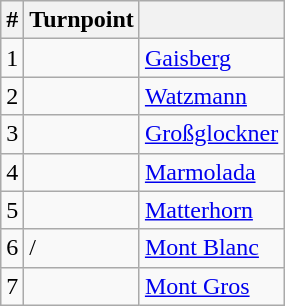<table class="wikitable">
<tr>
<th>#</th>
<th>Turnpoint</th>
<th></th>
</tr>
<tr>
<td>1</td>
<td></td>
<td><a href='#'>Gaisberg</a></td>
</tr>
<tr>
<td>2</td>
<td></td>
<td><a href='#'>Watzmann</a></td>
</tr>
<tr>
<td>3</td>
<td></td>
<td><a href='#'>Großglockner</a></td>
</tr>
<tr>
<td>4</td>
<td></td>
<td><a href='#'>Marmolada</a></td>
</tr>
<tr>
<td>5</td>
<td></td>
<td><a href='#'>Matterhorn</a></td>
</tr>
<tr>
<td>6</td>
<td>/</td>
<td><a href='#'>Mont Blanc</a></td>
</tr>
<tr>
<td>7</td>
<td></td>
<td><a href='#'>Mont Gros</a></td>
</tr>
</table>
